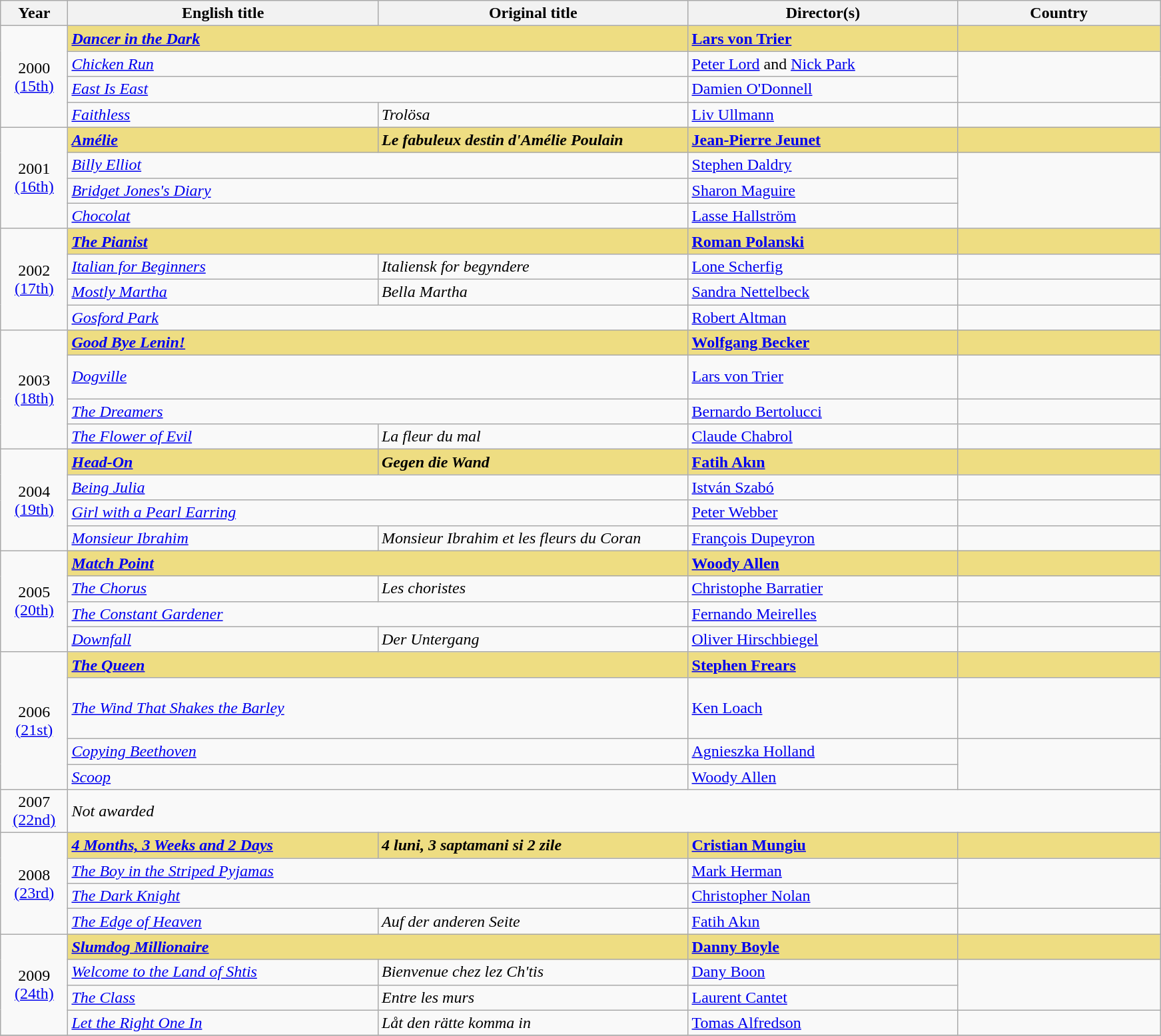<table class="wikitable sortable" style="text-align:left;"style="width:95%">
<tr>
<th scope="col" style="width:5%;">Year</th>
<th scope="col" style="width:23%;">English title</th>
<th scope="col" style="width:23%;">Original title</th>
<th scope="col" style="width:20%;">Director(s)</th>
<th scope="col" style="width:15%;">Country</th>
</tr>
<tr>
<td rowspan="4" style="text-align:center;">2000<br><a href='#'>(15th)</a></td>
<td colspan="2" style="background:#eedd82;"><strong><em><a href='#'>Dancer in the Dark</a></em></strong></td>
<td style="background:#eedd82;"><strong><a href='#'>Lars von Trier</a></strong></td>
<td style="background:#eedd82;"><strong></strong></td>
</tr>
<tr>
<td colspan="2"><em><a href='#'>Chicken Run</a></em></td>
<td><a href='#'>Peter Lord</a> and <a href='#'>Nick Park</a></td>
<td rowspan="2"></td>
</tr>
<tr>
<td colspan="2"><em><a href='#'>East Is East</a></em></td>
<td><a href='#'>Damien O'Donnell</a></td>
</tr>
<tr>
<td><em><a href='#'>Faithless</a></em></td>
<td><em>Trolösa</em></td>
<td><a href='#'>Liv Ullmann</a></td>
<td></td>
</tr>
<tr>
<td rowspan="4" style="text-align:center;">2001<br><a href='#'>(16th)</a></td>
<td style="background:#eedd82;"><strong><em><a href='#'>Amélie</a></em></strong></td>
<td style="background:#eedd82;"><strong><em>Le fabuleux destin d'Amélie Poulain</em></strong></td>
<td style="background:#eedd82;"><strong><a href='#'>Jean-Pierre Jeunet</a></strong></td>
<td style="background:#eedd82;"><strong></strong></td>
</tr>
<tr>
<td colspan="2"><em><a href='#'>Billy Elliot</a></em></td>
<td><a href='#'>Stephen Daldry</a></td>
<td rowspan="3"></td>
</tr>
<tr>
<td colspan="2"><em><a href='#'>Bridget Jones's Diary</a></em></td>
<td><a href='#'>Sharon Maguire</a></td>
</tr>
<tr>
<td colspan="2"><em><a href='#'>Chocolat</a></em></td>
<td><a href='#'>Lasse Hallström</a></td>
</tr>
<tr>
<td rowspan="4" style="text-align:center;">2002<br><a href='#'>(17th)</a></td>
<td colspan="2" style="background:#eedd82;"><strong><em><a href='#'>The Pianist</a></em></strong></td>
<td style="background:#eedd82;"><strong><a href='#'>Roman Polanski</a></strong></td>
<td style="background:#eedd82;"><strong></strong></td>
</tr>
<tr>
<td><em><a href='#'>Italian for Beginners</a></em></td>
<td><em>Italiensk for begyndere</em></td>
<td><a href='#'>Lone Scherfig</a></td>
<td></td>
</tr>
<tr>
<td><em><a href='#'>Mostly Martha</a></em></td>
<td><em>Bella Martha</em></td>
<td><a href='#'>Sandra Nettelbeck</a></td>
<td></td>
</tr>
<tr>
<td colspan="2"><em><a href='#'>Gosford Park</a></em></td>
<td><a href='#'>Robert Altman</a></td>
<td></td>
</tr>
<tr>
<td rowspan="4" style="text-align:center;">2003<br><a href='#'>(18th)</a></td>
<td colspan="2" style="background:#eedd82;"><strong><em><a href='#'>Good Bye Lenin!</a></em></strong></td>
<td style="background:#eedd82;"><strong><a href='#'>Wolfgang Becker</a></strong></td>
<td style="background:#eedd82;"><strong></strong></td>
</tr>
<tr>
<td colspan="2"><em><a href='#'>Dogville</a></em></td>
<td><a href='#'>Lars von Trier</a></td>
<td><br><br></td>
</tr>
<tr>
<td colspan="2"><em><a href='#'>The Dreamers</a></em></td>
<td><a href='#'>Bernardo Bertolucci</a></td>
<td><br></td>
</tr>
<tr>
<td><em><a href='#'>The Flower of Evil</a></em></td>
<td><em>La fleur du mal</em></td>
<td><a href='#'>Claude Chabrol</a></td>
<td></td>
</tr>
<tr>
<td rowspan="4" style="text-align:center;">2004<br><a href='#'>(19th)</a></td>
<td style="background:#eedd82;"><strong><em><a href='#'>Head-On</a></em></strong></td>
<td style="background:#eedd82;"><strong><em>Gegen die Wand</em></strong></td>
<td style="background:#eedd82;"><strong><a href='#'>Fatih Akın</a></strong></td>
<td style="background:#eedd82;"><strong></strong></td>
</tr>
<tr>
<td colspan="2"><em><a href='#'>Being Julia</a></em></td>
<td><a href='#'>István Szabó</a></td>
<td><br></td>
</tr>
<tr>
<td colspan="2"><em><a href='#'>Girl with a Pearl Earring</a></em></td>
<td><a href='#'>Peter Webber</a></td>
<td></td>
</tr>
<tr>
<td><em><a href='#'>Monsieur Ibrahim</a></em></td>
<td><em>Monsieur Ibrahim et les fleurs du Coran</em></td>
<td><a href='#'>François Dupeyron</a></td>
<td><br></td>
</tr>
<tr>
<td rowspan="4" style="text-align:center;">2005<br><a href='#'>(20th)</a></td>
<td colspan="2" style="background:#eedd82;"><strong><em><a href='#'>Match Point</a></em></strong></td>
<td style="background:#eedd82;"><strong><a href='#'>Woody Allen</a></strong></td>
<td style="background:#eedd82;"><strong></strong></td>
</tr>
<tr>
<td><em><a href='#'>The Chorus</a></em></td>
<td><em>Les choristes</em></td>
<td><a href='#'>Christophe Barratier</a></td>
<td></td>
</tr>
<tr>
<td colspan="2"><em><a href='#'>The Constant Gardener</a></em></td>
<td><a href='#'>Fernando Meirelles</a></td>
<td></td>
</tr>
<tr>
<td><em><a href='#'>Downfall</a></em></td>
<td><em>Der Untergang</em></td>
<td><a href='#'>Oliver Hirschbiegel</a></td>
<td></td>
</tr>
<tr>
<td rowspan="4" style="text-align:center;">2006<br><a href='#'>(21st)</a></td>
<td colspan="2" style="background:#eedd82;"><strong><em><a href='#'>The Queen</a></em></strong></td>
<td style="background:#eedd82;"><strong><a href='#'>Stephen Frears</a></strong></td>
<td style="background:#eedd82;"><strong></strong></td>
</tr>
<tr>
<td colspan="2"><em><a href='#'>The Wind That Shakes the Barley</a></em></td>
<td><a href='#'>Ken Loach</a></td>
<td><br><br><br></td>
</tr>
<tr>
<td colspan="2"><em><a href='#'>Copying Beethoven</a></em></td>
<td><a href='#'>Agnieszka Holland</a></td>
<td rowspan="2"></td>
</tr>
<tr>
<td colspan="2"><em><a href='#'>Scoop</a></em></td>
<td><a href='#'>Woody Allen</a></td>
</tr>
<tr>
<td style="text-align:center;">2007<br><a href='#'>(22nd)</a></td>
<td colspan="4"><em>Not awarded</em></td>
</tr>
<tr>
<td rowspan="4" style="text-align:center;">2008<br><a href='#'>(23rd)</a></td>
<td style="background:#eedd82;"><strong><em><a href='#'>4 Months, 3 Weeks and 2 Days</a></em></strong></td>
<td style="background:#eedd82;"><strong><em>4 luni, 3 saptamani si 2 zile</em></strong></td>
<td style="background:#eedd82;"><strong><a href='#'>Cristian Mungiu</a></strong></td>
<td style="background:#eedd82;"><strong></strong></td>
</tr>
<tr>
<td colspan="2"><em><a href='#'>The Boy in the Striped Pyjamas</a></em></td>
<td><a href='#'>Mark Herman</a></td>
<td rowspan="2"></td>
</tr>
<tr>
<td colspan="2"><em><a href='#'>The Dark Knight</a></em></td>
<td><a href='#'>Christopher Nolan</a></td>
</tr>
<tr>
<td><em><a href='#'>The Edge of Heaven</a></em></td>
<td><em>Auf der anderen Seite</em></td>
<td><a href='#'>Fatih Akın</a></td>
<td></td>
</tr>
<tr>
<td rowspan="4" style="text-align:center;">2009<br><a href='#'>(24th)</a></td>
<td style="background:#eedd82;" colspan="2"><strong><em><a href='#'>Slumdog Millionaire</a></em></strong></td>
<td style="background:#eedd82;"><strong><a href='#'>Danny Boyle</a></strong></td>
<td style="background:#eedd82;"><strong></strong></td>
</tr>
<tr>
<td><em><a href='#'>Welcome to the Land of Shtis</a></em></td>
<td><em>Bienvenue chez lez Ch'tis</em></td>
<td><a href='#'>Dany Boon</a></td>
<td rowspan="2"></td>
</tr>
<tr>
<td><em><a href='#'>The Class</a></em></td>
<td><em>Entre les murs</em></td>
<td><a href='#'>Laurent Cantet</a></td>
</tr>
<tr>
<td><em><a href='#'>Let the Right One In</a></em></td>
<td><em>Låt den rätte komma in</em></td>
<td><a href='#'>Tomas Alfredson</a></td>
<td></td>
</tr>
<tr>
</tr>
</table>
